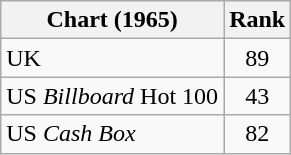<table class="wikitable sortable">
<tr>
<th>Chart (1965)</th>
<th style="text-align:center;">Rank</th>
</tr>
<tr>
<td>UK</td>
<td style="text-align:center;">89</td>
</tr>
<tr>
<td>US <em>Billboard</em> Hot 100</td>
<td style="text-align:center;">43</td>
</tr>
<tr>
<td>US <em>Cash Box</em></td>
<td style="text-align:center;">82</td>
</tr>
</table>
